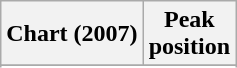<table class="wikitable sortable plainrowheaders" style="text-align:center">
<tr>
<th scope="col">Chart (2007)</th>
<th scope="col">Peak<br>position</th>
</tr>
<tr>
</tr>
<tr>
</tr>
<tr>
</tr>
<tr>
</tr>
</table>
